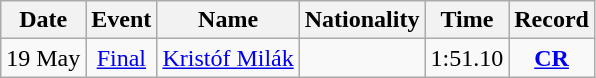<table class="wikitable" style=text-align:center>
<tr>
<th>Date</th>
<th>Event</th>
<th>Name</th>
<th>Nationality</th>
<th>Time</th>
<th>Record</th>
</tr>
<tr>
<td>19 May</td>
<td><a href='#'>Final</a></td>
<td align=left><a href='#'>Kristóf Milák</a></td>
<td align=left></td>
<td>1:51.10</td>
<td><strong><a href='#'>CR</a></strong></td>
</tr>
</table>
